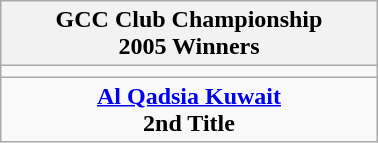<table class="wikitable" style="text-align: center; margin: 0 auto; width: 20%">
<tr>
<th>GCC Club Championship <br>2005 Winners</th>
</tr>
<tr>
<td></td>
</tr>
<tr>
<td><strong><a href='#'>Al Qadsia Kuwait</a></strong><br><strong>2nd Title</strong></td>
</tr>
</table>
